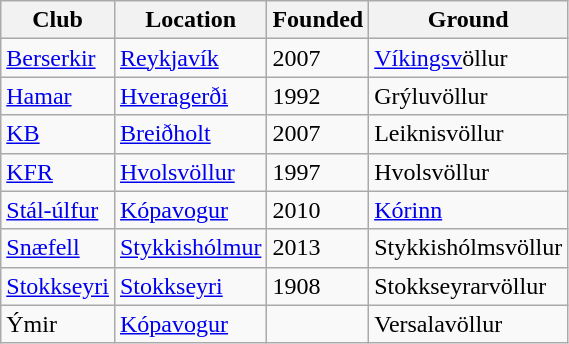<table class="wikitable sortable">
<tr>
<th>Club</th>
<th>Location</th>
<th>Founded</th>
<th>Ground</th>
</tr>
<tr>
<td><a href='#'>Berserkir</a></td>
<td><a href='#'>Reykjavík</a></td>
<td>2007</td>
<td><a href='#'>Víkingsv</a>öllur</td>
</tr>
<tr>
<td><a href='#'>Hamar</a></td>
<td><a href='#'>Hveragerði</a></td>
<td>1992</td>
<td>Grýluvöllur</td>
</tr>
<tr>
<td><a href='#'>KB</a></td>
<td><a href='#'>Breiðholt</a></td>
<td>2007</td>
<td>Leiknisvöllur</td>
</tr>
<tr>
<td><a href='#'>KFR</a></td>
<td><a href='#'>Hvolsvöllur</a></td>
<td>1997</td>
<td>Hvolsvöllur</td>
</tr>
<tr>
<td><a href='#'>Stál-úlfur</a></td>
<td><a href='#'>Kópavogur</a></td>
<td>2010</td>
<td><a href='#'>Kórinn</a></td>
</tr>
<tr>
<td><a href='#'>Snæfell</a></td>
<td><a href='#'>Stykkishólmur</a></td>
<td>2013</td>
<td>Stykkishólmsvöllur</td>
</tr>
<tr>
<td><a href='#'>Stokkseyri</a></td>
<td><a href='#'>Stokkseyri</a></td>
<td>1908</td>
<td>Stokkseyrarvöllur</td>
</tr>
<tr>
<td>Ýmir</td>
<td><a href='#'>Kópavogur</a></td>
<td></td>
<td>Versalavöllur</td>
</tr>
</table>
